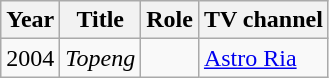<table class="wikitable">
<tr>
<th>Year</th>
<th>Title</th>
<th>Role</th>
<th>TV channel</th>
</tr>
<tr>
<td>2004</td>
<td><em>Topeng</em></td>
<td></td>
<td><a href='#'>Astro Ria</a></td>
</tr>
</table>
